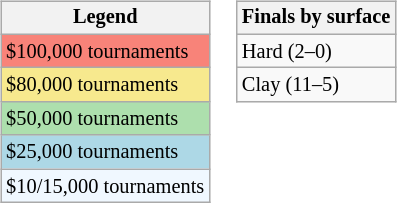<table>
<tr valign=top>
<td><br><table class=wikitable style="font-size:85%">
<tr>
<th>Legend</th>
</tr>
<tr style="background:#f88379;">
<td>$100,000 tournaments</td>
</tr>
<tr style="background:#f7e98e;">
<td>$80,000 tournaments</td>
</tr>
<tr style="background:#addfad;">
<td>$50,000 tournaments</td>
</tr>
<tr style="background:lightblue;">
<td>$25,000 tournaments</td>
</tr>
<tr style="background:#f0f8ff;">
<td>$10/15,000 tournaments</td>
</tr>
</table>
</td>
<td><br><table class=wikitable style="font-size:85%">
<tr>
<th>Finals by surface</th>
</tr>
<tr>
<td>Hard (2–0)</td>
</tr>
<tr>
<td>Clay (11–5)</td>
</tr>
</table>
</td>
</tr>
</table>
